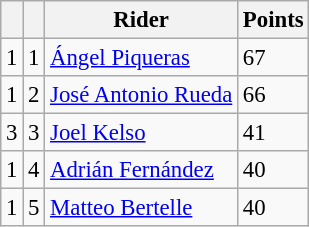<table class="wikitable" style="font-size: 95%;">
<tr>
<th></th>
<th></th>
<th>Rider</th>
<th>Points</th>
</tr>
<tr>
<td> 1</td>
<td align=center>1</td>
<td> <a href='#'>Ángel Piqueras</a></td>
<td align=left>67</td>
</tr>
<tr>
<td> 1</td>
<td align=center>2</td>
<td> <a href='#'>José Antonio Rueda</a></td>
<td align=left>66</td>
</tr>
<tr>
<td> 3</td>
<td align=center>3</td>
<td> <a href='#'>Joel Kelso</a></td>
<td align=left>41</td>
</tr>
<tr>
<td> 1</td>
<td align=center>4</td>
<td> <a href='#'>Adrián Fernández</a></td>
<td align=left>40</td>
</tr>
<tr>
<td> 1</td>
<td align=center>5</td>
<td> <a href='#'>Matteo Bertelle</a></td>
<td align=left>40</td>
</tr>
</table>
